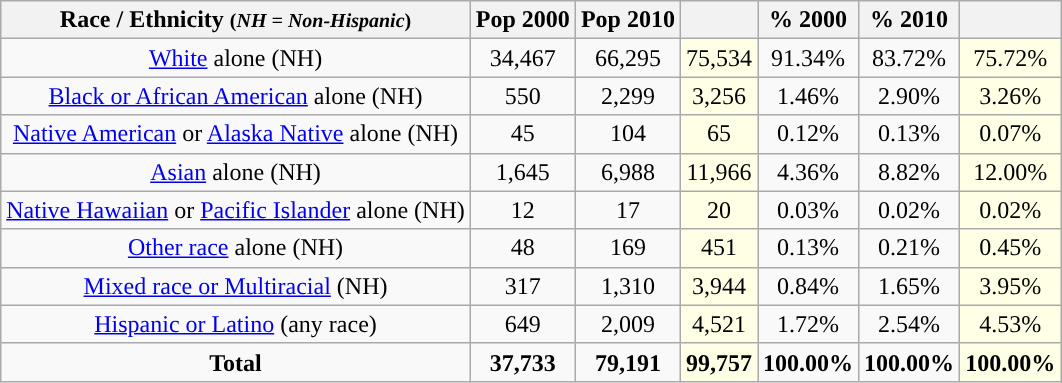<table class="wikitable" style="text-align:center;">
<tr>
<th>Race / Ethnicity <small>(<em>NH = Non-Hispanic</em>)</small></th>
<th>Pop 2000</th>
<th>Pop 2010</th>
<th></th>
<th>% 2000</th>
<th>% 2010</th>
<th></th>
</tr>
<tr>
<td><a href='#'>White</a> alone (NH)</td>
<td>34,467</td>
<td>66,295</td>
<td style='background: #ffffe6;'>75,534</td>
<td>91.34%</td>
<td>83.72%</td>
<td style='background: #ffffe6;'>75.72%</td>
</tr>
<tr>
<td><a href='#'>Black or African American</a> alone (NH)</td>
<td>550</td>
<td>2,299</td>
<td style='background: #ffffe6;'>3,256</td>
<td>1.46%</td>
<td>2.90%</td>
<td style='background: #ffffe6;'>3.26%</td>
</tr>
<tr>
<td><a href='#'>Native American</a> or <a href='#'>Alaska Native</a> alone (NH)</td>
<td>45</td>
<td>104</td>
<td style='background: #ffffe6;'>65</td>
<td>0.12%</td>
<td>0.13%</td>
<td style='background: #ffffe6;'>0.07%</td>
</tr>
<tr>
<td><a href='#'>Asian</a> alone (NH)</td>
<td>1,645</td>
<td>6,988</td>
<td style='background: #ffffe6;'>11,966</td>
<td>4.36%</td>
<td>8.82%</td>
<td style='background: #ffffe6;'>12.00%</td>
</tr>
<tr>
<td><a href='#'>Native Hawaiian</a> or <a href='#'>Pacific Islander</a> alone (NH)</td>
<td>12</td>
<td>17</td>
<td style='background: #ffffe6;'>20</td>
<td>0.03%</td>
<td>0.02%</td>
<td style='background: #ffffe6;'>0.02%</td>
</tr>
<tr>
<td><a href='#'>Other race</a> alone (NH)</td>
<td>48</td>
<td>169</td>
<td style='background: #ffffe6;'>451</td>
<td>0.13%</td>
<td>0.21%</td>
<td style='background: #ffffe6;'>0.45%</td>
</tr>
<tr>
<td><a href='#'>Mixed race or Multiracial</a> (NH)</td>
<td>317</td>
<td>1,310</td>
<td style='background: #ffffe6;'>3,944</td>
<td>0.84%</td>
<td>1.65%</td>
<td style='background: #ffffe6;'>3.95%</td>
</tr>
<tr>
<td><a href='#'>Hispanic or Latino</a> (any race)</td>
<td>649</td>
<td>2,009</td>
<td style='background: #ffffe6;'>4,521</td>
<td>1.72%</td>
<td>2.54%</td>
<td style='background: #ffffe6;'>4.53%</td>
</tr>
<tr>
<td><strong>Total</strong></td>
<td><strong>37,733</strong></td>
<td><strong>79,191</strong></td>
<td style='background: #ffffe6;'><strong>99,757</strong></td>
<td><strong>100.00%</strong></td>
<td><strong>100.00%</strong></td>
<td style='background: #ffffe6;'><strong>100.00%</strong></td>
</tr>
</table>
